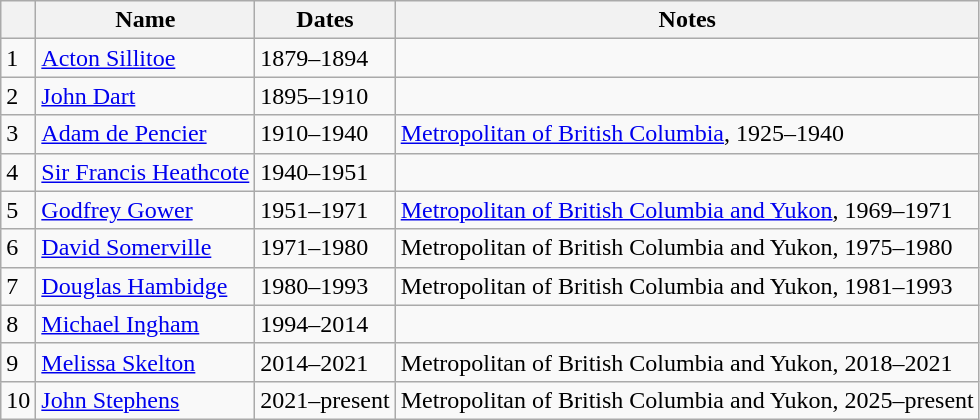<table class="wikitable">
<tr>
<th></th>
<th>Name</th>
<th>Dates</th>
<th>Notes</th>
</tr>
<tr>
<td>1</td>
<td><a href='#'>Acton Sillitoe</a></td>
<td>1879–1894</td>
<td></td>
</tr>
<tr>
<td>2</td>
<td><a href='#'>John Dart</a></td>
<td>1895–1910</td>
<td></td>
</tr>
<tr>
<td>3</td>
<td><a href='#'>Adam de Pencier</a></td>
<td>1910–1940</td>
<td><a href='#'>Metropolitan of British Columbia</a>, 1925–1940</td>
</tr>
<tr>
<td>4</td>
<td><a href='#'>Sir Francis Heathcote</a></td>
<td>1940–1951</td>
<td></td>
</tr>
<tr>
<td>5</td>
<td><a href='#'>Godfrey Gower</a></td>
<td>1951–1971</td>
<td><a href='#'>Metropolitan of British Columbia and Yukon</a>, 1969–1971</td>
</tr>
<tr>
<td>6</td>
<td><a href='#'>David Somerville</a></td>
<td>1971–1980</td>
<td>Metropolitan of British Columbia and Yukon, 1975–1980</td>
</tr>
<tr>
<td>7</td>
<td><a href='#'>Douglas Hambidge</a></td>
<td>1980–1993</td>
<td>Metropolitan of British Columbia and Yukon, 1981–1993</td>
</tr>
<tr>
<td>8</td>
<td><a href='#'>Michael Ingham</a></td>
<td>1994–2014</td>
<td></td>
</tr>
<tr>
<td>9</td>
<td><a href='#'>Melissa Skelton</a></td>
<td>2014–2021</td>
<td>Metropolitan of British Columbia and Yukon, 2018–2021</td>
</tr>
<tr>
<td>10</td>
<td><a href='#'>John Stephens</a></td>
<td>2021–present</td>
<td>Metropolitan of British Columbia and Yukon, 2025–present</td>
</tr>
</table>
